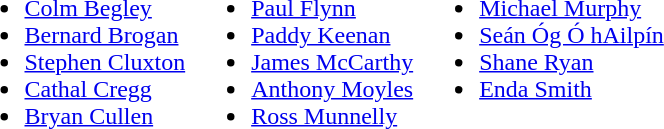<table>
<tr style="vertical-align:top">
<td><br><ul><li><a href='#'>Colm Begley</a></li><li><a href='#'>Bernard Brogan</a></li><li><a href='#'>Stephen Cluxton</a></li><li><a href='#'>Cathal Cregg</a></li><li><a href='#'>Bryan Cullen</a></li></ul></td>
<td><br><ul><li><a href='#'>Paul Flynn</a></li><li><a href='#'>Paddy Keenan</a></li><li><a href='#'>James McCarthy</a></li><li><a href='#'>Anthony Moyles</a></li><li><a href='#'>Ross Munnelly</a></li></ul></td>
<td><br><ul><li><a href='#'>Michael Murphy</a></li><li><a href='#'>Seán Óg Ó hAilpín</a></li><li><a href='#'>Shane Ryan</a></li><li><a href='#'>Enda Smith</a></li></ul></td>
</tr>
</table>
